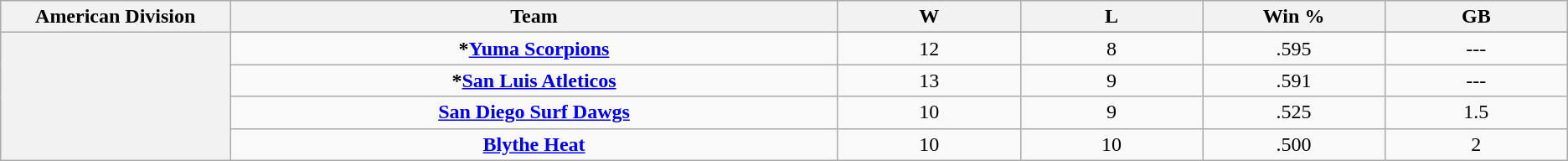<table class="wikitable">
<tr>
<th bgcolor="#DDDDFF" width="3%">American Division</th>
<th bgcolor="#DDDDFF" width="10%">Team</th>
<th bgcolor="#DDDDFF" width="3%">W</th>
<th bgcolor="#DDDDFF" width="3%">L</th>
<th bgcolor="#DDDDFF" width="3%">Win %</th>
<th bgcolor="#DDDDFF" width="3%">GB</th>
</tr>
<tr>
<th rowspan="7"></th>
</tr>
<tr>
<td align=center><strong>*<a href='#'>Yuma Scorpions</a></strong></td>
<td align=center>12</td>
<td align=center>8</td>
<td align=center>.595</td>
<td align=center>---</td>
</tr>
<tr>
<td align=center><strong>*<a href='#'>San Luis Atleticos</a></strong></td>
<td align=center>13</td>
<td align=center>9</td>
<td align=center>.591</td>
<td align=center>---</td>
</tr>
<tr>
<td align=center><strong><a href='#'>San Diego Surf Dawgs</a></strong></td>
<td align=center>10</td>
<td align=center>9</td>
<td align=center>.525</td>
<td align=center>1.5</td>
</tr>
<tr>
<td align=center><strong><a href='#'>Blythe Heat</a></strong></td>
<td align=center>10</td>
<td align=center>10</td>
<td align=center>.500</td>
<td align=center>2</td>
</tr>
</table>
